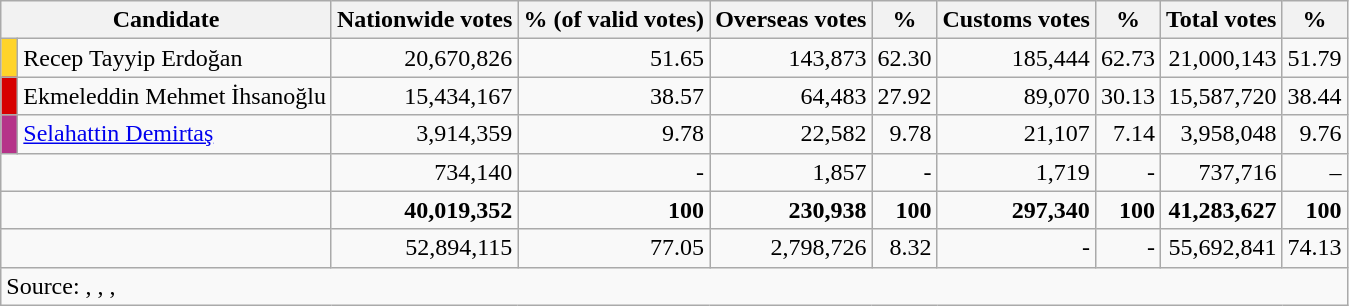<table class=wikitable style=text-align:right>
<tr>
<th scope="col", colspan="2">Candidate</th>
<th>Nationwide votes</th>
<th>% (of valid votes)</th>
<th>Overseas votes</th>
<th>%</th>
<th>Customs votes</th>
<th>%</th>
<th>Total votes</th>
<th>%</th>
</tr>
<tr>
<td style="background:#ffd42a; width:4px; text-align:center;"></td>
<td align=left>Recep Tayyip Erdoğan</td>
<td>20,670,826</td>
<td>51.65</td>
<td>143,873</td>
<td>62.30</td>
<td>185,444</td>
<td>62.73</td>
<td>21,000,143</td>
<td>51.79</td>
</tr>
<tr>
<td style="background:#d70000; width:4px; text-align:center;"></td>
<td align=left>Ekmeleddin Mehmet İhsanoğlu</td>
<td>15,434,167</td>
<td>38.57</td>
<td>64,483</td>
<td>27.92</td>
<td>89,070</td>
<td>30.13</td>
<td>15,587,720</td>
<td>38.44</td>
</tr>
<tr>
<td style="background:#B53389; width:4px; text-align:center;"></td>
<td align=left><a href='#'>Selahattin Demirtaş</a></td>
<td>3,914,359</td>
<td>9.78</td>
<td>22,582</td>
<td>9.78</td>
<td>21,107</td>
<td>7.14</td>
<td>3,958,048</td>
<td>9.76</td>
</tr>
<tr>
<td scope="col", colspan="2"></td>
<td>734,140</td>
<td>-</td>
<td>1,857</td>
<td>-</td>
<td>1,719</td>
<td>-</td>
<td>737,716</td>
<td>–</td>
</tr>
<tr>
<td scope="col", colspan="2"></td>
<td><strong>40,019,352</strong></td>
<td><strong>100</strong></td>
<td><strong>230,938</strong></td>
<td><strong>100</strong></td>
<td><strong>297,340</strong></td>
<td><strong>100</strong></td>
<td><strong>41,283,627</strong></td>
<td><strong>100</strong></td>
</tr>
<tr>
<td scope="col", colspan="2"></td>
<td>52,894,115</td>
<td>77.05</td>
<td>2,798,726</td>
<td>8.32</td>
<td>-</td>
<td>-</td>
<td>55,692,841</td>
<td>74.13</td>
</tr>
<tr>
<td align=left colspan=10>Source: , , , </td>
</tr>
</table>
